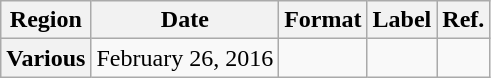<table class="wikitable plainrowheaders">
<tr>
<th>Region</th>
<th>Date</th>
<th>Format</th>
<th>Label</th>
<th>Ref.</th>
</tr>
<tr>
<th scope="row">Various</th>
<td>February 26, 2016</td>
<td></td>
<td></td>
</tr>
</table>
